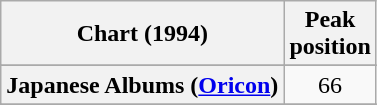<table class="wikitable sortable plainrowheaders" style="text-align:center">
<tr>
<th scope="col">Chart (1994)</th>
<th scope="col">Peak<br> position</th>
</tr>
<tr>
</tr>
<tr>
</tr>
<tr>
<th scope="row">Japanese Albums (<a href='#'>Oricon</a>)</th>
<td>66</td>
</tr>
<tr>
</tr>
<tr>
</tr>
<tr>
</tr>
<tr>
</tr>
</table>
